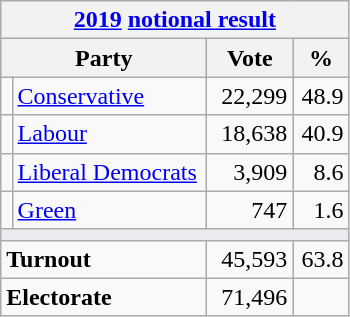<table class="wikitable">
<tr>
<th colspan="4"><a href='#'>2019</a> <a href='#'>notional result</a></th>
</tr>
<tr>
<th bgcolor="#DDDDFF" width="130px" colspan="2">Party</th>
<th bgcolor="#DDDDFF" width="50px">Vote</th>
<th bgcolor="#DDDDFF" width="30px">%</th>
</tr>
<tr>
<td></td>
<td><a href='#'>Conservative</a></td>
<td align=right>22,299</td>
<td align=right>48.9</td>
</tr>
<tr>
<td></td>
<td><a href='#'>Labour</a></td>
<td align=right>18,638</td>
<td align=right>40.9</td>
</tr>
<tr>
<td></td>
<td><a href='#'>Liberal Democrats</a></td>
<td align=right>3,909</td>
<td align=right>8.6</td>
</tr>
<tr>
<td></td>
<td><a href='#'>Green</a></td>
<td align=right>747</td>
<td align=right>1.6</td>
</tr>
<tr>
<td colspan="4" bgcolor="#EAECF0"></td>
</tr>
<tr>
<td colspan="2"><strong>Turnout</strong></td>
<td align=right>45,593</td>
<td align=right>63.8</td>
</tr>
<tr>
<td colspan="2"><strong>Electorate</strong></td>
<td align=right>71,496</td>
</tr>
</table>
